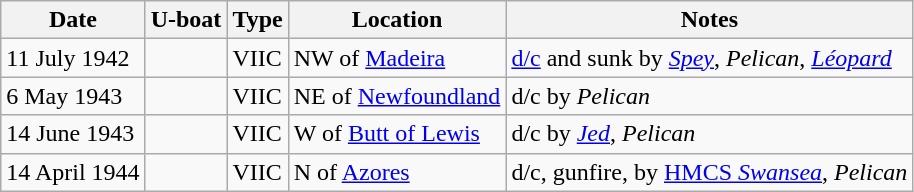<table class="wikitable">
<tr>
<th>Date</th>
<th>U-boat</th>
<th>Type</th>
<th>Location</th>
<th>Notes</th>
</tr>
<tr>
<td>11 July 1942</td>
<td></td>
<td>VIIC</td>
<td>NW of <a href='#'>Madeira</a><br> </td>
<td><a href='#'>d/c</a> and sunk by <a href='#'><em>Spey</em></a>, <em>Pelican</em>, <a href='#'><em>Léopard</em></a></td>
</tr>
<tr>
<td>6 May 1943</td>
<td></td>
<td>VIIC</td>
<td>NE of <a href='#'>Newfoundland</a><br> </td>
<td>d/c by  <em>Pelican</em></td>
</tr>
<tr>
<td>14 June 1943</td>
<td></td>
<td>VIIC</td>
<td>W of <a href='#'>Butt of Lewis</a><br> </td>
<td>d/c by  <a href='#'><em>Jed</em></a>, <em>Pelican</em></td>
</tr>
<tr>
<td>14 April 1944</td>
<td></td>
<td>VIIC</td>
<td>N of <a href='#'>Azores</a><br> </td>
<td>d/c, gunfire, by <a href='#'>HMCS <em>Swansea</em></a>, <em>Pelican</em></td>
</tr>
</table>
